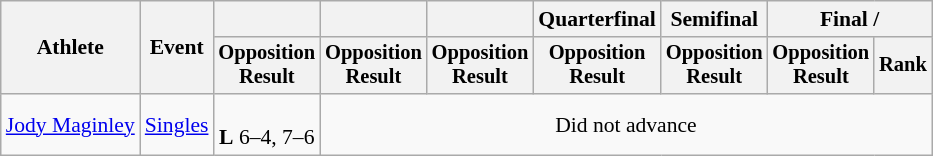<table class=wikitable style=font-size:90%;text-align:center>
<tr>
<th rowspan=2>Athlete</th>
<th rowspan=2>Event</th>
<th></th>
<th></th>
<th></th>
<th>Quarterfinal</th>
<th>Semifinal</th>
<th colspan=2>Final / </th>
</tr>
<tr style=font-size:95%>
<th>Opposition<br>Result</th>
<th>Opposition<br>Result</th>
<th>Opposition<br>Result</th>
<th>Opposition<br>Result</th>
<th>Opposition<br>Result</th>
<th>Opposition<br>Result</th>
<th>Rank</th>
</tr>
<tr>
<td align=left><a href='#'>Jody Maginley</a></td>
<td align=left><a href='#'>Singles</a></td>
<td><br><strong>L</strong> 6–4, 7–6</td>
<td colspan=6>Did not advance</td>
</tr>
</table>
